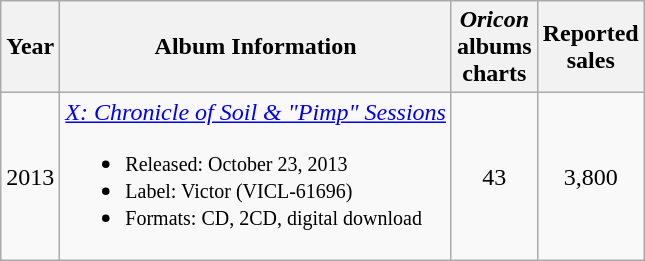<table class="wikitable">
<tr>
<th>Year</th>
<th>Album Information</th>
<th><em>Oricon</em><br>albums<br>charts<br></th>
<th>Reported<br>sales<br></th>
</tr>
<tr>
<td style="text-align:center;">2013</td>
<td><em><a href='#'>X: Chronicle of Soil & "Pimp" Sessions</a></em><br><ul><li><small>Released: October 23, 2013</small></li><li><small>Label: Victor (VICL-61696)</small></li><li><small>Formats: CD, 2CD, digital download</small></li></ul></td>
<td style="text-align:center;">43</td>
<td style="text-align:center;">3,800</td>
</tr>
</table>
